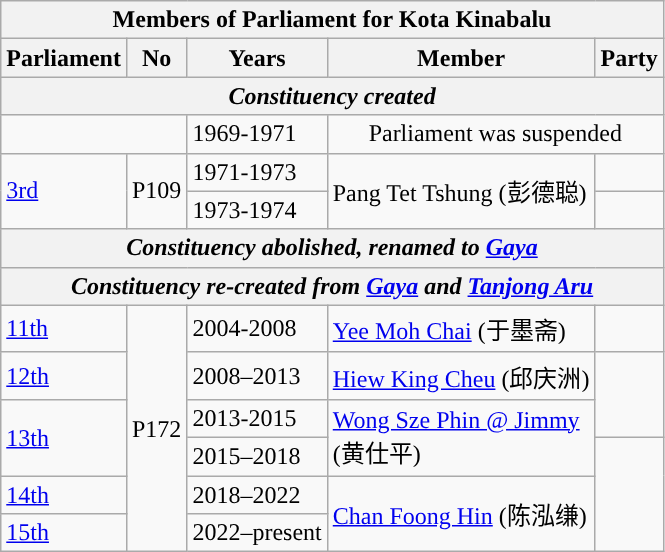<table class=wikitable>
<tr>
<th colspan="5">Members of Parliament for Kota Kinabalu</th>
</tr>
<tr>
<th>Parliament</th>
<th>No</th>
<th>Years</th>
<th>Member</th>
<th>Party</th>
</tr>
<tr>
<th colspan="5" align="center"><em>Constituency created</em></th>
</tr>
<tr>
<td colspan="2"></td>
<td>1969-1971</td>
<td colspan=2 align=center>Parliament was suspended</td>
</tr>
<tr>
<td rowspan=2><a href='#'>3rd</a></td>
<td rowspan="2">P109</td>
<td>1971-1973</td>
<td rowspan=2>Pang Tet Tshung (彭德聪)</td>
<td></td>
</tr>
<tr>
<td>1973-1974</td>
<td></td>
</tr>
<tr>
<th colspan="5" align="center"><em>Constituency abolished, renamed to <a href='#'>Gaya</a></em></th>
</tr>
<tr>
<th colspan="5" align="center"><em>Constituency re-created from <a href='#'>Gaya</a> and <a href='#'>Tanjong Aru</a></em></th>
</tr>
<tr>
<td><a href='#'>11th</a></td>
<td rowspan=6>P172</td>
<td>2004-2008</td>
<td><a href='#'>Yee Moh Chai</a> (于墨斋)</td>
<td></td>
</tr>
<tr>
<td><a href='#'>12th</a></td>
<td>2008–2013</td>
<td><a href='#'>Hiew King Cheu</a> (邱庆洲)</td>
<td rowspan="2"></td>
</tr>
<tr>
<td rowspan=2><a href='#'>13th</a></td>
<td>2013-2015</td>
<td rowspan=2><a href='#'>Wong Sze Phin @ Jimmy</a>  <br>(黄仕平)</td>
</tr>
<tr>
<td>2015–2018</td>
<td rowspan=3></td>
</tr>
<tr>
<td><a href='#'>14th</a></td>
<td>2018–2022</td>
<td rowspan="2"><a href='#'>Chan Foong Hin</a> (陈泓缣)</td>
</tr>
<tr>
<td><a href='#'>15th</a></td>
<td>2022–present</td>
</tr>
</table>
